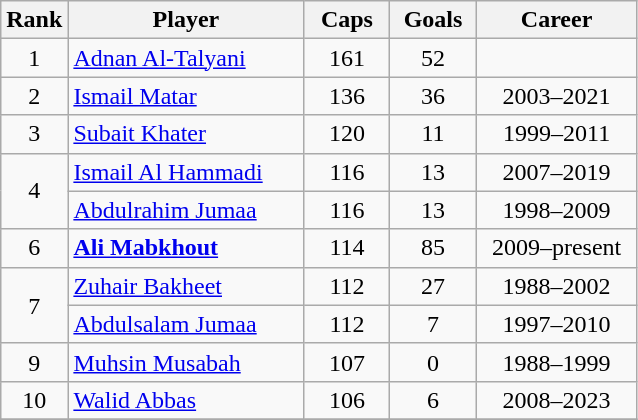<table class="wikitable sortable" style="text-align: center;">
<tr>
<th width=30px>Rank</th>
<th width=150px>Player</th>
<th width=50px>Caps</th>
<th width=50px>Goals</th>
<th width=100px>Career</th>
</tr>
<tr>
<td>1</td>
<td align=left><a href='#'>Adnan Al-Talyani</a></td>
<td>161</td>
<td>52</td>
<td></td>
</tr>
<tr>
<td>2</td>
<td align=left><a href='#'>Ismail Matar</a></td>
<td>136</td>
<td>36</td>
<td>2003–2021</td>
</tr>
<tr>
<td>3</td>
<td align=left><a href='#'>Subait Khater</a></td>
<td>120</td>
<td>11</td>
<td>1999–2011</td>
</tr>
<tr>
<td rowspan="2">4</td>
<td align=left><a href='#'>Ismail Al Hammadi</a></td>
<td>116</td>
<td>13</td>
<td>2007–2019</td>
</tr>
<tr>
<td align=left><a href='#'>Abdulrahim Jumaa</a></td>
<td>116</td>
<td>13</td>
<td>1998–2009</td>
</tr>
<tr>
<td>6</td>
<td align=left><strong><a href='#'>Ali Mabkhout</a></strong></td>
<td>114</td>
<td>85</td>
<td>2009–present</td>
</tr>
<tr>
<td rowspan="2">7</td>
<td align=left><a href='#'>Zuhair Bakheet</a></td>
<td>112</td>
<td>27</td>
<td>1988–2002</td>
</tr>
<tr>
<td align=left><a href='#'>Abdulsalam Jumaa</a></td>
<td>112</td>
<td>7</td>
<td>1997–2010</td>
</tr>
<tr>
<td>9</td>
<td align=left><a href='#'>Muhsin Musabah</a></td>
<td>107</td>
<td>0</td>
<td>1988–1999</td>
</tr>
<tr>
<td>10</td>
<td align=left><a href='#'>Walid Abbas</a></td>
<td>106</td>
<td>6</td>
<td>2008–2023</td>
</tr>
<tr>
</tr>
</table>
